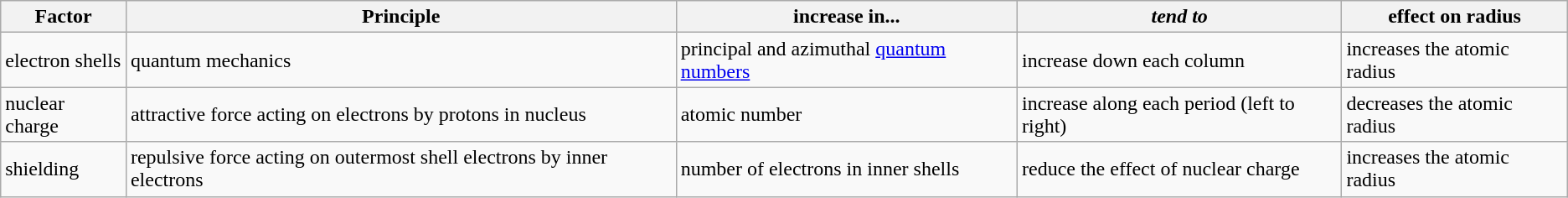<table class="wikitable">
<tr>
<th>Factor</th>
<th>Principle</th>
<th>increase in...</th>
<th><em>tend to</em></th>
<th>effect on radius</th>
</tr>
<tr>
<td>electron shells</td>
<td>quantum mechanics</td>
<td>principal and azimuthal <a href='#'>quantum numbers</a></td>
<td>increase down each column</td>
<td>increases the atomic radius</td>
</tr>
<tr>
<td>nuclear charge</td>
<td>attractive force acting on electrons by protons in nucleus</td>
<td>atomic number</td>
<td>increase along each period (left to right)</td>
<td>decreases the atomic radius</td>
</tr>
<tr>
<td>shielding</td>
<td>repulsive force acting on outermost shell electrons by inner electrons</td>
<td>number of electrons in inner shells</td>
<td>reduce the effect of nuclear charge</td>
<td>increases the atomic radius</td>
</tr>
</table>
